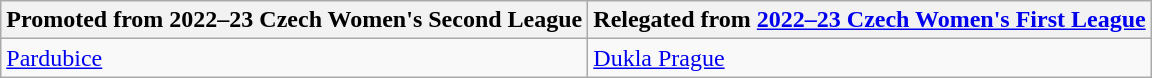<table class="wikitable">
<tr>
<th>Promoted from 2022–23 Czech Women's Second League</th>
<th>Relegated from <a href='#'>2022–23 Czech Women's First League</a></th>
</tr>
<tr>
<td><a href='#'>Pardubice</a></td>
<td><a href='#'>Dukla Prague</a></td>
</tr>
</table>
